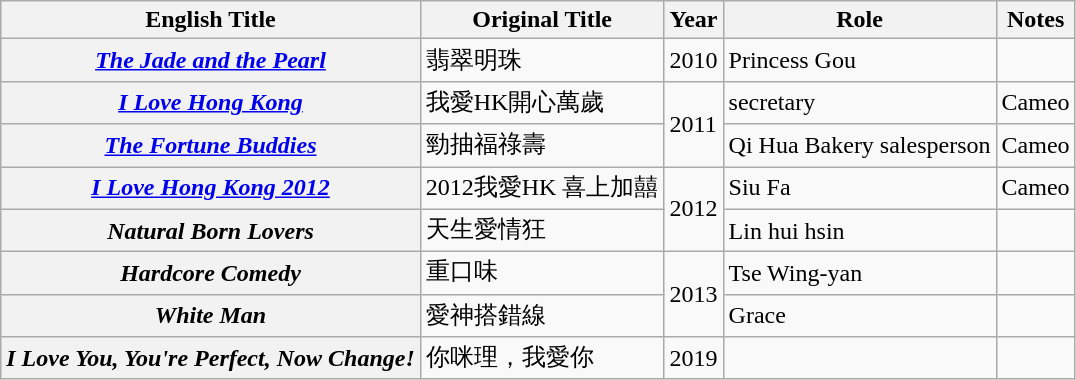<table class="wikitable plainrowheaders sortable">
<tr>
<th>English Title</th>
<th>Original Title</th>
<th>Year</th>
<th>Role</th>
<th class="unsortable">Notes</th>
</tr>
<tr>
<th scope="row"><em><a href='#'>The Jade and the Pearl</a></em></th>
<td>翡翠明珠</td>
<td>2010</td>
<td>Princess Gou</td>
</tr>
<tr>
<th scope="row"><em><a href='#'>I Love Hong Kong</a></em></th>
<td>我愛HK開心萬歲</td>
<td rowspan="2">2011</td>
<td>secretary</td>
<td>Cameo</td>
</tr>
<tr>
<th scope="row"><em><a href='#'>The Fortune Buddies</a></em></th>
<td>勁抽福祿壽</td>
<td>Qi Hua Bakery salesperson</td>
<td>Cameo</td>
</tr>
<tr>
<th scope="row"><em><a href='#'>I Love Hong Kong 2012</a></em></th>
<td>2012我愛HK 喜上加囍</td>
<td rowspan="2">2012</td>
<td>Siu Fa</td>
<td>Cameo</td>
</tr>
<tr>
<th scope="row"><em>Natural Born Lovers</em></th>
<td>天生愛情狂</td>
<td>Lin hui hsin</td>
</tr>
<tr>
<th scope="row"><em>Hardcore Comedy</em></th>
<td>重口味</td>
<td rowspan="2">2013</td>
<td>Tse Wing-yan</td>
<td></td>
</tr>
<tr>
<th scope="row"><em>White Man</em></th>
<td>愛神搭錯線</td>
<td>Grace</td>
<td></td>
</tr>
<tr>
<th scope="row"><em>I Love You, You're Perfect, Now Change!</em></th>
<td>你咪理，我愛你</td>
<td>2019</td>
<td></td>
</tr>
</table>
